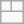<table class="wikitable floatright">
<tr>
<td></td>
<td></td>
</tr>
<tr>
<td colspan=2></td>
</tr>
</table>
